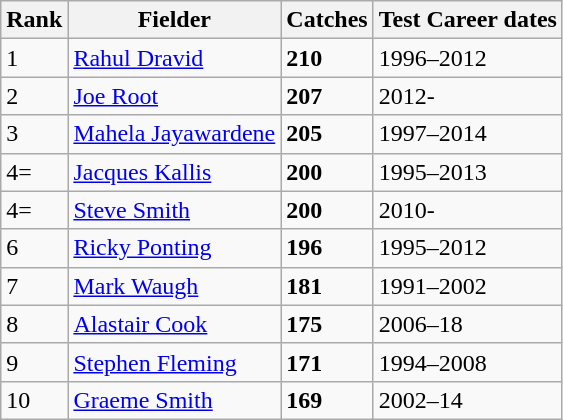<table class="sortable wikitable">
<tr>
<th>Rank</th>
<th>Fielder</th>
<th>Catches</th>
<th>Test Career dates</th>
</tr>
<tr>
<td>1</td>
<td> <a href='#'>Rahul Dravid</a></td>
<td><strong>210</strong></td>
<td>1996–2012</td>
</tr>
<tr>
<td>2</td>
<td> <a href='#'>Joe Root</a></td>
<td><strong>207</strong></td>
<td>2012-</td>
</tr>
<tr>
<td>3</td>
<td> <a href='#'>Mahela Jayawardene</a></td>
<td><strong>205</strong></td>
<td>1997–2014</td>
</tr>
<tr>
<td>4=</td>
<td> <a href='#'>Jacques Kallis</a></td>
<td><strong>200</strong></td>
<td>1995–2013</td>
</tr>
<tr>
<td>4=</td>
<td> <a href='#'>Steve Smith</a></td>
<td><strong>200</strong></td>
<td>2010-</td>
</tr>
<tr>
<td>6</td>
<td> <a href='#'>Ricky Ponting</a></td>
<td><strong>196</strong></td>
<td>1995–2012</td>
</tr>
<tr>
<td>7</td>
<td> <a href='#'>Mark Waugh</a></td>
<td><strong>181</strong></td>
<td>1991–2002</td>
</tr>
<tr>
<td>8</td>
<td> <a href='#'>Alastair Cook</a></td>
<td><strong>175</strong></td>
<td>2006–18</td>
</tr>
<tr>
<td>9</td>
<td> <a href='#'>Stephen Fleming</a></td>
<td><strong>171</strong></td>
<td>1994–2008</td>
</tr>
<tr>
<td>10</td>
<td> <a href='#'>Graeme Smith</a></td>
<td><strong>169</strong></td>
<td>2002–14</td>
</tr>
</table>
